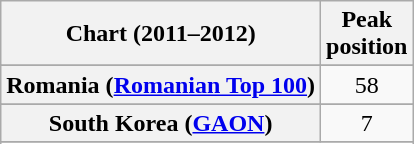<table class="wikitable plainrowheaders sortable" style="text-align:center;">
<tr>
<th scope="col">Chart (2011–2012)</th>
<th scope="col">Peak<br>position</th>
</tr>
<tr>
</tr>
<tr>
</tr>
<tr>
</tr>
<tr>
</tr>
<tr>
</tr>
<tr>
</tr>
<tr>
</tr>
<tr>
</tr>
<tr>
</tr>
<tr>
</tr>
<tr>
<th scope="row">Romania (<a href='#'>Romanian Top 100</a>)</th>
<td style="text-align:center;">58</td>
</tr>
<tr>
</tr>
<tr>
<th scope="row">South Korea (<a href='#'>GAON</a>)</th>
<td style="text-align:center;">7</td>
</tr>
<tr>
</tr>
<tr>
</tr>
<tr>
</tr>
<tr>
</tr>
<tr>
</tr>
<tr>
</tr>
<tr>
</tr>
<tr>
</tr>
</table>
